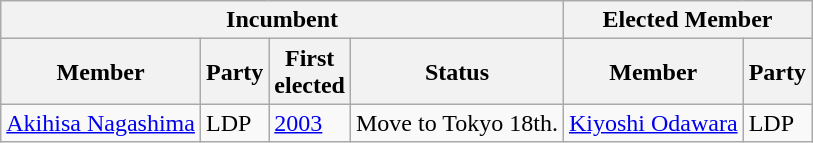<table class="wikitable sortable">
<tr>
<th colspan=4>Incumbent</th>
<th colspan=2>Elected Member</th>
</tr>
<tr>
<th>Member</th>
<th>Party</th>
<th>First<br>elected</th>
<th>Status</th>
<th>Member</th>
<th>Party</th>
</tr>
<tr>
<td><a href='#'>Akihisa Nagashima</a></td>
<td>LDP</td>
<td><a href='#'>2003</a></td>
<td>Move to Tokyo 18th.</td>
<td><a href='#'>Kiyoshi Odawara</a></td>
<td>LDP</td>
</tr>
</table>
